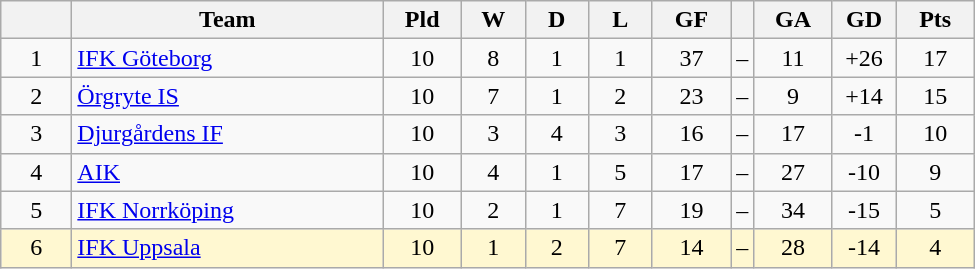<table class="wikitable" style="text-align: center;">
<tr>
<th style="width: 40px;"></th>
<th style="width: 200px;">Team</th>
<th style="width: 45px;">Pld</th>
<th style="width: 35px;">W</th>
<th style="width: 35px;">D</th>
<th style="width: 35px;">L</th>
<th style="width: 45px;">GF</th>
<th></th>
<th style="width: 45px;">GA</th>
<th style="width: 35px;">GD</th>
<th style="width: 45px;">Pts</th>
</tr>
<tr>
<td>1</td>
<td style="text-align: left;"><a href='#'>IFK Göteborg</a></td>
<td>10</td>
<td>8</td>
<td>1</td>
<td>1</td>
<td>37</td>
<td>–</td>
<td>11</td>
<td>+26</td>
<td>17</td>
</tr>
<tr>
<td>2</td>
<td style="text-align: left;"><a href='#'>Örgryte IS</a></td>
<td>10</td>
<td>7</td>
<td>1</td>
<td>2</td>
<td>23</td>
<td>–</td>
<td>9</td>
<td>+14</td>
<td>15</td>
</tr>
<tr>
<td>3</td>
<td style="text-align: left;"><a href='#'>Djurgårdens IF</a></td>
<td>10</td>
<td>3</td>
<td>4</td>
<td>3</td>
<td>16</td>
<td>–</td>
<td>17</td>
<td>-1</td>
<td>10</td>
</tr>
<tr>
<td>4</td>
<td style="text-align: left;"><a href='#'>AIK</a></td>
<td>10</td>
<td>4</td>
<td>1</td>
<td>5</td>
<td>17</td>
<td>–</td>
<td>27</td>
<td>-10</td>
<td>9</td>
</tr>
<tr>
<td>5</td>
<td style="text-align: left;"><a href='#'>IFK Norrköping</a></td>
<td>10</td>
<td>2</td>
<td>1</td>
<td>7</td>
<td>19</td>
<td>–</td>
<td>34</td>
<td>-15</td>
<td>5</td>
</tr>
<tr style="background: #fff8d1">
<td>6</td>
<td style="text-align: left;"><a href='#'>IFK Uppsala</a></td>
<td>10</td>
<td>1</td>
<td>2</td>
<td>7</td>
<td>14</td>
<td>–</td>
<td>28</td>
<td>-14</td>
<td>4</td>
</tr>
</table>
